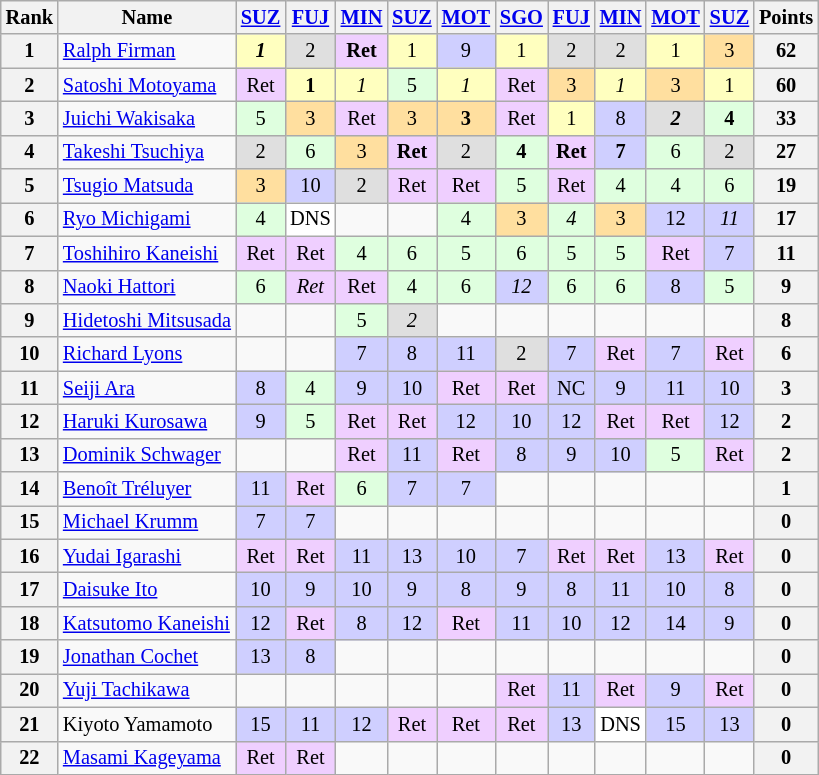<table class="wikitable" style="font-size: 85%; text-align:center">
<tr>
<th>Rank</th>
<th>Name</th>
<th><a href='#'>SUZ</a></th>
<th><a href='#'>FUJ</a></th>
<th><a href='#'>MIN</a></th>
<th><a href='#'>SUZ</a></th>
<th><a href='#'>MOT</a></th>
<th><a href='#'>SGO</a></th>
<th><a href='#'>FUJ</a></th>
<th><a href='#'>MIN</a></th>
<th><a href='#'>MOT</a></th>
<th><a href='#'>SUZ</a></th>
<th>Points</th>
</tr>
<tr>
<th>1</th>
<td align="left"> <a href='#'>Ralph Firman</a></td>
<td style="background:#FFFFBF;"><strong><em>1</em></strong></td>
<td style="background:#DFDFDF;">2</td>
<td style="background:#EFCFFF;"><strong>Ret</strong></td>
<td style="background:#FFFFBF;">1</td>
<td style="background:#CFCFFF;">9</td>
<td style="background:#FFFFBF;">1</td>
<td style="background:#DFDFDF;">2</td>
<td style="background:#DFDFDF;">2</td>
<td style="background:#FFFFBF;">1</td>
<td style="background:#FFDF9F;">3</td>
<th>62</th>
</tr>
<tr>
<th>2</th>
<td align="left"> <a href='#'>Satoshi Motoyama</a></td>
<td style="background:#EFCFFF;">Ret</td>
<td style="background:#FFFFBF;"><strong>1</strong></td>
<td style="background:#FFFFBF;"><em>1</em></td>
<td style="background:#DFFFDF;">5</td>
<td style="background:#FFFFBF;"><em>1</em></td>
<td style="background:#EFCFFF;">Ret</td>
<td style="background:#FFDF9F;">3</td>
<td style="background:#FFFFBF;"><em>1</em></td>
<td style="background:#FFDF9F;">3</td>
<td style="background:#FFFFBF;">1</td>
<th>60</th>
</tr>
<tr>
<th>3</th>
<td align="left"> <a href='#'>Juichi Wakisaka</a></td>
<td style="background:#DFFFDF;">5</td>
<td style="background:#FFDF9F;">3</td>
<td style="background:#EFCFFF;">Ret</td>
<td style="background:#FFDF9F;">3</td>
<td style="background:#FFDF9F;"><strong>3</strong></td>
<td style="background:#EFCFFF;">Ret</td>
<td style="background:#FFFFBF;">1</td>
<td style="background:#CFCFFF;">8</td>
<td style="background:#DFDFDF;"><strong><em>2</em></strong></td>
<td style="background:#DFFFDF;"><strong>4</strong></td>
<th>33</th>
</tr>
<tr>
<th>4</th>
<td align="left"> <a href='#'>Takeshi Tsuchiya</a></td>
<td style="background:#DFDFDF;">2</td>
<td style="background:#DFFFDF;">6</td>
<td style="background:#FFDF9F;">3</td>
<td style="background:#EFCFFF;"><strong>Ret</strong></td>
<td style="background:#DFDFDF;">2</td>
<td style="background:#DFFFDF;"><strong>4</strong></td>
<td style="background:#EFCFFF;"><strong>Ret</strong></td>
<td style="background:#CFCFFF;"><strong>7</strong></td>
<td style="background:#DFFFDF;">6</td>
<td style="background:#DFDFDF;">2</td>
<th>27</th>
</tr>
<tr>
<th>5</th>
<td align="left"> <a href='#'>Tsugio Matsuda</a></td>
<td style="background:#FFDF9F;">3</td>
<td style="background:#CFCFFF;">10</td>
<td style="background:#DFDFDF;">2</td>
<td style="background:#EFCFFF;">Ret</td>
<td style="background:#EFCFFF;">Ret</td>
<td style="background:#DFFFDF;">5</td>
<td style="background:#EFCFFF;">Ret</td>
<td style="background:#DFFFDF;">4</td>
<td style="background:#DFFFDF;">4</td>
<td style="background:#DFFFDF;">6</td>
<th>19</th>
</tr>
<tr>
<th>6</th>
<td align="left"> <a href='#'>Ryo Michigami</a></td>
<td style="background:#DFFFDF;">4</td>
<td style="background:#FFFFFF;">DNS</td>
<td></td>
<td></td>
<td style="background:#DFFFDF;">4</td>
<td style="background:#FFDF9F;">3</td>
<td style="background:#DFFFDF;"><em>4</em></td>
<td style="background:#FFDF9F;">3</td>
<td style="background:#CFCFFF;">12</td>
<td style="background:#CFCFFF;"><em>11</em></td>
<th>17</th>
</tr>
<tr>
<th>7</th>
<td align="left"> <a href='#'>Toshihiro Kaneishi</a></td>
<td style="background:#EFCFFF;">Ret</td>
<td style="background:#EFCFFF;">Ret</td>
<td style="background:#DFFFDF;">4</td>
<td style="background:#DFFFDF;">6</td>
<td style="background:#DFFFDF;">5</td>
<td style="background:#DFFFDF;">6</td>
<td style="background:#DFFFDF;">5</td>
<td style="background:#DFFFDF;">5</td>
<td style="background:#EFCFFF;">Ret</td>
<td style="background:#CFCFFF;">7</td>
<th>11</th>
</tr>
<tr>
<th>8</th>
<td align="left"> <a href='#'>Naoki Hattori</a></td>
<td style="background:#DFFFDF;">6</td>
<td style="background:#EFCFFF;"><em>Ret</em></td>
<td style="background:#EFCFFF;">Ret</td>
<td style="background:#DFFFDF;">4</td>
<td style="background:#DFFFDF;">6</td>
<td style="background:#CFCFFF;"><em>12</em></td>
<td style="background:#DFFFDF;">6</td>
<td style="background:#DFFFDF;">6</td>
<td style="background:#CFCFFF;">8</td>
<td style="background:#DFFFDF;">5</td>
<th>9</th>
</tr>
<tr>
<th>9</th>
<td align="left"> <a href='#'>Hidetoshi Mitsusada</a></td>
<td></td>
<td></td>
<td style="background:#DFFFDF;">5</td>
<td style="background:#DFDFDF;"><em>2</em></td>
<td></td>
<td></td>
<td></td>
<td></td>
<td></td>
<td></td>
<th>8</th>
</tr>
<tr>
<th>10</th>
<td align="left"> <a href='#'>Richard Lyons</a></td>
<td></td>
<td></td>
<td style="background:#CFCFFF;">7</td>
<td style="background:#CFCFFF;">8</td>
<td style="background:#CFCFFF;">11</td>
<td style="background:#DFDFDF;">2</td>
<td style="background:#CFCFFF;">7</td>
<td style="background:#EFCFFF;">Ret</td>
<td style="background:#CFCFFF;">7</td>
<td style="background:#EFCFFF;">Ret</td>
<th>6</th>
</tr>
<tr>
<th>11</th>
<td align="left"> <a href='#'>Seiji Ara</a></td>
<td style="background:#CFCFFF;">8</td>
<td style="background:#DFFFDF;">4</td>
<td style="background:#CFCFFF;">9</td>
<td style="background:#CFCFFF;">10</td>
<td style="background:#EFCFFF;">Ret</td>
<td style="background:#EFCFFF;">Ret</td>
<td style="background:#CFCFFF;">NC</td>
<td style="background:#CFCFFF;">9</td>
<td style="background:#CFCFFF;">11</td>
<td style="background:#CFCFFF;">10</td>
<th>3</th>
</tr>
<tr>
<th>12</th>
<td align="left"> <a href='#'>Haruki Kurosawa</a></td>
<td style="background:#CFCFFF;">9</td>
<td style="background:#DFFFDF;">5</td>
<td style="background:#EFCFFF;">Ret</td>
<td style="background:#EFCFFF;">Ret</td>
<td style="background:#CFCFFF;">12</td>
<td style="background:#CFCFFF;">10</td>
<td style="background:#CFCFFF;">12</td>
<td style="background:#EFCFFF;">Ret</td>
<td style="background:#EFCFFF;">Ret</td>
<td style="background:#CFCFFF;">12</td>
<th>2</th>
</tr>
<tr>
<th>13</th>
<td align="left"> <a href='#'>Dominik Schwager</a></td>
<td></td>
<td></td>
<td style="background:#EFCFFF;">Ret</td>
<td style="background:#CFCFFF;">11</td>
<td style="background:#EFCFFF;">Ret</td>
<td style="background:#CFCFFF;">8</td>
<td style="background:#CFCFFF;">9</td>
<td style="background:#CFCFFF;">10</td>
<td style="background:#DFFFDF;">5</td>
<td style="background:#EFCFFF;">Ret</td>
<th>2</th>
</tr>
<tr>
<th>14</th>
<td align="left"> <a href='#'>Benoît Tréluyer</a></td>
<td style="background:#CFCFFF;">11</td>
<td style="background:#EFCFFF;">Ret</td>
<td style="background:#DFFFDF;">6</td>
<td style="background:#CFCFFF;">7</td>
<td style="background:#CFCFFF;">7</td>
<td></td>
<td></td>
<td></td>
<td></td>
<td></td>
<th>1</th>
</tr>
<tr>
<th>15</th>
<td align="left"> <a href='#'>Michael Krumm</a></td>
<td style="background:#CFCFFF;">7</td>
<td style="background:#CFCFFF;">7</td>
<td></td>
<td></td>
<td></td>
<td></td>
<td></td>
<td></td>
<td></td>
<td></td>
<th>0</th>
</tr>
<tr>
<th>16</th>
<td align="left"> <a href='#'>Yudai Igarashi</a></td>
<td style="background:#EFCFFF;">Ret</td>
<td style="background:#EFCFFF;">Ret</td>
<td style="background:#CFCFFF;">11</td>
<td style="background:#CFCFFF;">13</td>
<td style="background:#CFCFFF;">10</td>
<td style="background:#CFCFFF;">7</td>
<td style="background:#EFCFFF;">Ret</td>
<td style="background:#EFCFFF;">Ret</td>
<td style="background:#CFCFFF;">13</td>
<td style="background:#EFCFFF;">Ret</td>
<th>0</th>
</tr>
<tr>
<th>17</th>
<td align="left"> <a href='#'>Daisuke Ito</a></td>
<td style="background:#CFCFFF;">10</td>
<td style="background:#CFCFFF;">9</td>
<td style="background:#CFCFFF;">10</td>
<td style="background:#CFCFFF;">9</td>
<td style="background:#CFCFFF;">8</td>
<td style="background:#CFCFFF;">9</td>
<td style="background:#CFCFFF;">8</td>
<td style="background:#CFCFFF;">11</td>
<td style="background:#CFCFFF;">10</td>
<td style="background:#CFCFFF;">8</td>
<th>0</th>
</tr>
<tr>
<th>18</th>
<td align="left"> <a href='#'>Katsutomo Kaneishi</a></td>
<td style="background:#CFCFFF;">12</td>
<td style="background:#EFCFFF;">Ret</td>
<td style="background:#CFCFFF;">8</td>
<td style="background:#CFCFFF;">12</td>
<td style="background:#EFCFFF;">Ret</td>
<td style="background:#CFCFFF;">11</td>
<td style="background:#CFCFFF;">10</td>
<td style="background:#CFCFFF;">12</td>
<td style="background:#CFCFFF;">14</td>
<td style="background:#CFCFFF;">9</td>
<th>0</th>
</tr>
<tr>
<th>19</th>
<td align="left"> <a href='#'>Jonathan Cochet</a></td>
<td style="background:#CFCFFF;">13</td>
<td style="background:#CFCFFF;">8</td>
<td></td>
<td></td>
<td></td>
<td></td>
<td></td>
<td></td>
<td></td>
<td></td>
<th>0</th>
</tr>
<tr>
<th>20</th>
<td align="left"> <a href='#'>Yuji Tachikawa</a></td>
<td></td>
<td></td>
<td></td>
<td></td>
<td></td>
<td style="background:#EFCFFF;">Ret</td>
<td style="background:#CFCFFF;">11</td>
<td style="background:#EFCFFF;">Ret</td>
<td style="background:#CFCFFF;">9</td>
<td style="background:#EFCFFF;">Ret</td>
<th>0</th>
</tr>
<tr>
<th>21</th>
<td align="left"> Kiyoto Yamamoto</td>
<td style="background:#CFCFFF;">15</td>
<td style="background:#CFCFFF;">11</td>
<td style="background:#CFCFFF;">12</td>
<td style="background:#EFCFFF;">Ret</td>
<td style="background:#EFCFFF;">Ret</td>
<td style="background:#EFCFFF;">Ret</td>
<td style="background:#CFCFFF;">13</td>
<td style="background:#FFFFFF;">DNS</td>
<td style="background:#CFCFFF;">15</td>
<td style="background:#CFCFFF;">13</td>
<th>0</th>
</tr>
<tr>
<th>22</th>
<td align="left"> <a href='#'>Masami Kageyama</a></td>
<td style="background:#EFCFFF;">Ret</td>
<td style="background:#EFCFFF;">Ret</td>
<td></td>
<td></td>
<td></td>
<td></td>
<td></td>
<td></td>
<td></td>
<td></td>
<th>0</th>
</tr>
</table>
